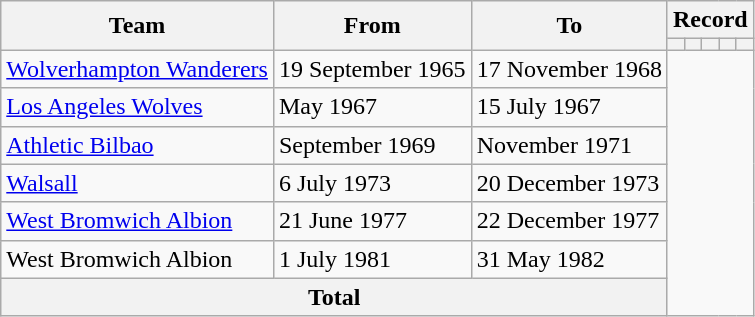<table class=wikitable style="text-align: center">
<tr>
<th rowspan=2>Team</th>
<th rowspan=2>From</th>
<th rowspan=2>To</th>
<th colspan=5>Record</th>
</tr>
<tr>
<th></th>
<th></th>
<th></th>
<th></th>
<th></th>
</tr>
<tr>
<td align=left><a href='#'>Wolverhampton Wanderers</a></td>
<td align=left>19 September 1965</td>
<td align=left>17 November 1968<br></td>
</tr>
<tr>
<td align=left><a href='#'>Los Angeles Wolves</a></td>
<td align=left>May 1967</td>
<td align=left>15 July 1967<br></td>
</tr>
<tr>
<td align=left><a href='#'>Athletic Bilbao</a></td>
<td align=left>September 1969</td>
<td align=left>November 1971<br></td>
</tr>
<tr>
<td align=left><a href='#'>Walsall</a></td>
<td align=left>6 July 1973</td>
<td align=left>20 December 1973<br></td>
</tr>
<tr>
<td align=left><a href='#'>West Bromwich Albion</a></td>
<td align=left>21 June 1977</td>
<td align=left>22 December 1977<br></td>
</tr>
<tr>
<td align=left>West Bromwich Albion</td>
<td align=left>1 July 1981</td>
<td align=left>31 May 1982<br></td>
</tr>
<tr>
<th colspan=3>Total<br></th>
</tr>
</table>
